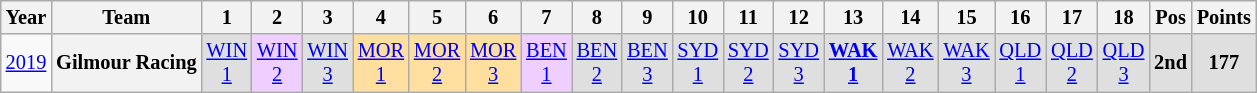<table class="wikitable" style="text-align:center; font-size:85%">
<tr>
<th>Year</th>
<th>Team</th>
<th>1</th>
<th>2</th>
<th>3</th>
<th>4</th>
<th>5</th>
<th>6</th>
<th>7</th>
<th>8</th>
<th>9</th>
<th>10</th>
<th>11</th>
<th>12</th>
<th>13</th>
<th>14</th>
<th>15</th>
<th>16</th>
<th>17</th>
<th>18</th>
<th>Pos</th>
<th>Points</th>
</tr>
<tr>
<td><a href='#'>2019</a></td>
<th nowrap>Gilmour Racing</th>
<td style=background:#DFDFDF><a href='#'>WIN<br>1</a><br></td>
<td style=background:#EFCFFF><a href='#'>WIN<br>2</a><br></td>
<td style=background:#DFDFDF><a href='#'>WIN<br>3</a><br></td>
<td style=background:#ffdf9f><a href='#'>MOR<br>1</a><br></td>
<td style=background:#ffdf9f><a href='#'>MOR<br>2</a><br></td>
<td style=background:#ffdf9f><a href='#'>MOR<br>3</a><br></td>
<td style=background:#EFCFFF><a href='#'>BEN<br>1</a><br></td>
<td style=background:#DFDFDF><a href='#'>BEN<br>2</a><br></td>
<td style=background:#DFDFDF><a href='#'>BEN<br>3</a><br></td>
<td style=background:#DFDFDF><a href='#'>SYD<br>1</a><br></td>
<td style=background:#DFDFDF><a href='#'>SYD<br>2</a><em><br></td>
<td style=background:#DFDFDF><a href='#'>SYD<br>3</a><br></td>
<td style=background:#DFDFDF><strong><a href='#'>WAK<br>1</a><br></strong></td>
<td style=background:#DFDFDF><a href='#'>WAK<br>2</a><br></td>
<td style=background:#DFDFDF><a href='#'>WAK<br>3</a><br></td>
<td style=background:#DFDFDF><a href='#'>QLD<br>1</a><br></td>
<td style=background:#DFDFDF><a href='#'>QLD<br>2</a><br></td>
<td style=background:#DFDFDF><a href='#'>QLD<br>3</a><br></td>
<th style=background:#DFDFDF>2nd</th>
<th style=background:#DFDFDF>177</th>
</tr>
</table>
